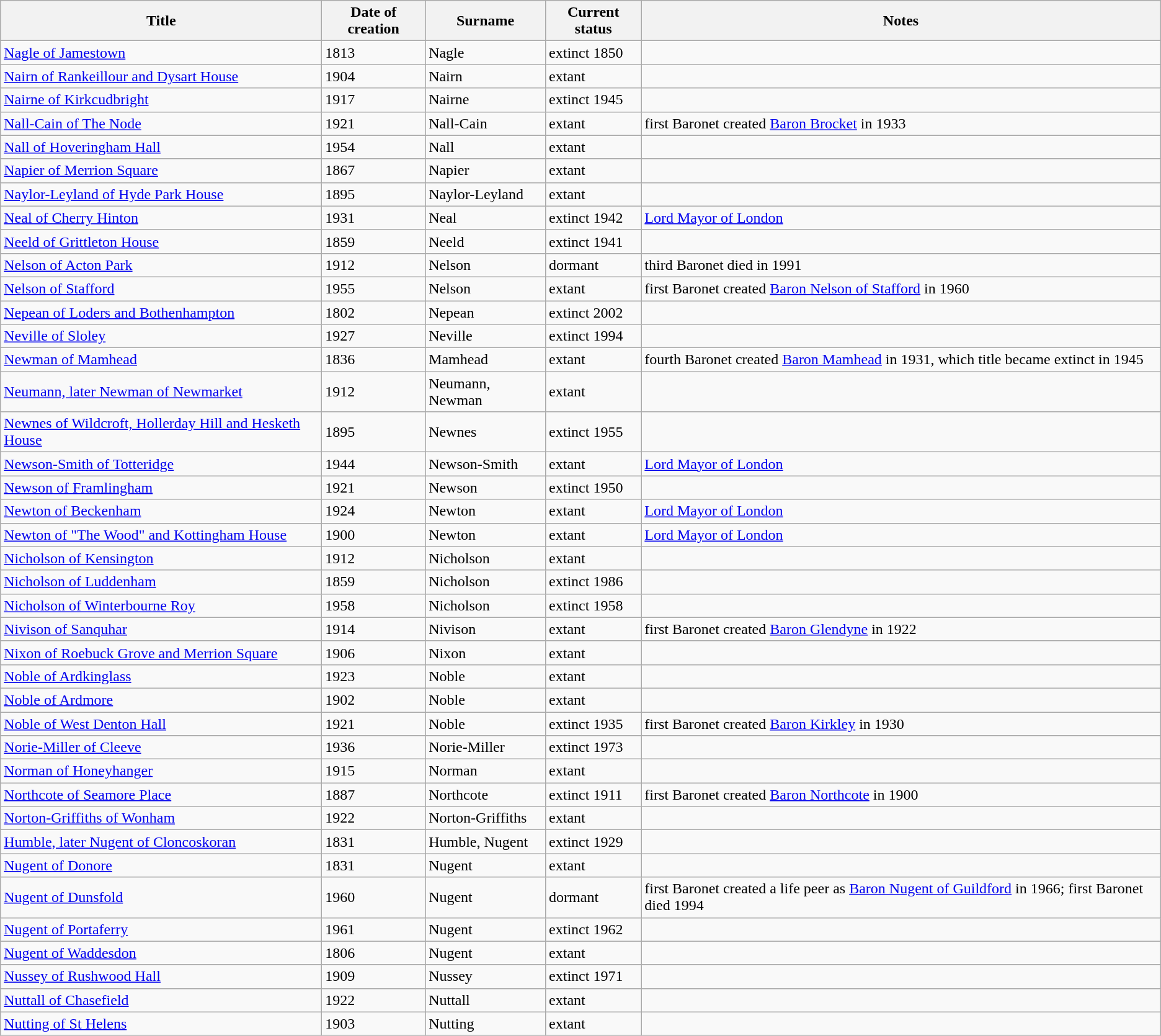<table class="wikitable">
<tr>
<th>Title</th>
<th>Date of creation</th>
<th>Surname</th>
<th>Current status</th>
<th>Notes</th>
</tr>
<tr>
<td><a href='#'>Nagle of Jamestown</a></td>
<td>1813</td>
<td>Nagle</td>
<td>extinct 1850</td>
<td></td>
</tr>
<tr>
<td><a href='#'>Nairn of Rankeillour and Dysart House</a></td>
<td>1904</td>
<td>Nairn</td>
<td>extant</td>
<td></td>
</tr>
<tr>
<td><a href='#'>Nairne of Kirkcudbright</a></td>
<td>1917</td>
<td>Nairne</td>
<td>extinct 1945</td>
<td></td>
</tr>
<tr>
<td><a href='#'>Nall-Cain of The Node</a></td>
<td>1921</td>
<td>Nall-Cain</td>
<td>extant</td>
<td>first Baronet created <a href='#'>Baron Brocket</a> in 1933</td>
</tr>
<tr>
<td><a href='#'>Nall of Hoveringham Hall</a></td>
<td>1954</td>
<td>Nall</td>
<td>extant</td>
<td></td>
</tr>
<tr>
<td><a href='#'>Napier of Merrion Square</a></td>
<td>1867</td>
<td>Napier</td>
<td>extant</td>
<td></td>
</tr>
<tr>
<td><a href='#'>Naylor-Leyland of Hyde Park House</a></td>
<td>1895</td>
<td>Naylor-Leyland</td>
<td>extant</td>
<td></td>
</tr>
<tr>
<td><a href='#'>Neal of Cherry Hinton</a></td>
<td>1931</td>
<td>Neal</td>
<td>extinct 1942</td>
<td><a href='#'>Lord Mayor of London</a></td>
</tr>
<tr>
<td><a href='#'>Neeld of Grittleton House</a></td>
<td>1859</td>
<td>Neeld</td>
<td>extinct 1941</td>
<td></td>
</tr>
<tr>
<td><a href='#'>Nelson of Acton Park</a></td>
<td>1912</td>
<td>Nelson</td>
<td>dormant</td>
<td>third Baronet died in 1991</td>
</tr>
<tr>
<td><a href='#'>Nelson of Stafford</a></td>
<td>1955</td>
<td>Nelson</td>
<td>extant</td>
<td>first Baronet created <a href='#'>Baron Nelson of Stafford</a> in 1960</td>
</tr>
<tr>
<td><a href='#'>Nepean of Loders and Bothenhampton</a></td>
<td>1802</td>
<td>Nepean</td>
<td>extinct 2002</td>
<td></td>
</tr>
<tr>
<td><a href='#'>Neville of Sloley</a></td>
<td>1927</td>
<td>Neville</td>
<td>extinct 1994</td>
<td></td>
</tr>
<tr>
<td><a href='#'>Newman of Mamhead</a></td>
<td>1836</td>
<td>Mamhead</td>
<td>extant</td>
<td>fourth Baronet created <a href='#'>Baron Mamhead</a> in 1931, which title became extinct in 1945</td>
</tr>
<tr>
<td><a href='#'>Neumann, later Newman of Newmarket</a></td>
<td>1912</td>
<td>Neumann, Newman</td>
<td>extant</td>
<td></td>
</tr>
<tr>
<td><a href='#'>Newnes of Wildcroft, Hollerday Hill and Hesketh House</a></td>
<td>1895</td>
<td>Newnes</td>
<td>extinct 1955</td>
<td></td>
</tr>
<tr>
<td><a href='#'>Newson-Smith of Totteridge</a></td>
<td>1944</td>
<td>Newson-Smith</td>
<td>extant</td>
<td><a href='#'>Lord Mayor of London</a></td>
</tr>
<tr>
<td><a href='#'>Newson of Framlingham</a></td>
<td>1921</td>
<td>Newson</td>
<td>extinct 1950</td>
<td></td>
</tr>
<tr>
<td><a href='#'>Newton of Beckenham</a></td>
<td>1924</td>
<td>Newton</td>
<td>extant</td>
<td><a href='#'>Lord Mayor of London</a></td>
</tr>
<tr>
<td><a href='#'>Newton of "The Wood" and Kottingham House</a></td>
<td>1900</td>
<td>Newton</td>
<td>extant</td>
<td><a href='#'>Lord Mayor of London</a></td>
</tr>
<tr>
<td><a href='#'>Nicholson of Kensington</a></td>
<td>1912</td>
<td>Nicholson</td>
<td>extant</td>
<td></td>
</tr>
<tr>
<td><a href='#'>Nicholson of Luddenham</a></td>
<td>1859</td>
<td>Nicholson</td>
<td>extinct 1986</td>
<td></td>
</tr>
<tr>
<td><a href='#'>Nicholson of Winterbourne Roy</a></td>
<td>1958</td>
<td>Nicholson</td>
<td>extinct 1958</td>
<td></td>
</tr>
<tr>
<td><a href='#'>Nivison of Sanquhar</a></td>
<td>1914</td>
<td>Nivison</td>
<td>extant</td>
<td>first Baronet created <a href='#'>Baron Glendyne</a> in 1922</td>
</tr>
<tr>
<td><a href='#'>Nixon of Roebuck Grove and Merrion Square</a></td>
<td>1906</td>
<td>Nixon</td>
<td>extant</td>
<td></td>
</tr>
<tr>
<td><a href='#'>Noble of Ardkinglass</a></td>
<td>1923</td>
<td>Noble</td>
<td>extant</td>
<td></td>
</tr>
<tr>
<td><a href='#'>Noble of Ardmore</a></td>
<td>1902</td>
<td>Noble</td>
<td>extant</td>
<td></td>
</tr>
<tr>
<td><a href='#'>Noble of West Denton Hall</a></td>
<td>1921</td>
<td>Noble</td>
<td>extinct 1935</td>
<td>first Baronet created <a href='#'>Baron Kirkley</a> in 1930</td>
</tr>
<tr>
<td><a href='#'>Norie-Miller of Cleeve</a></td>
<td>1936</td>
<td>Norie-Miller</td>
<td>extinct 1973</td>
<td></td>
</tr>
<tr>
<td><a href='#'>Norman of Honeyhanger</a></td>
<td>1915</td>
<td>Norman</td>
<td>extant</td>
<td></td>
</tr>
<tr>
<td><a href='#'>Northcote of Seamore Place</a></td>
<td>1887</td>
<td>Northcote</td>
<td>extinct 1911</td>
<td>first Baronet created <a href='#'>Baron Northcote</a> in 1900</td>
</tr>
<tr>
<td><a href='#'>Norton-Griffiths of Wonham</a></td>
<td>1922</td>
<td>Norton-Griffiths</td>
<td>extant</td>
<td></td>
</tr>
<tr>
<td><a href='#'>Humble, later Nugent of Cloncoskoran</a></td>
<td>1831</td>
<td>Humble, Nugent</td>
<td>extinct 1929</td>
<td></td>
</tr>
<tr>
<td><a href='#'>Nugent of Donore</a></td>
<td>1831</td>
<td>Nugent</td>
<td>extant</td>
<td></td>
</tr>
<tr>
<td><a href='#'>Nugent of Dunsfold</a></td>
<td>1960</td>
<td>Nugent</td>
<td>dormant</td>
<td>first Baronet created a life peer as <a href='#'>Baron Nugent of Guildford</a> in 1966; first Baronet died 1994</td>
</tr>
<tr>
<td><a href='#'>Nugent of Portaferry</a></td>
<td>1961</td>
<td>Nugent</td>
<td>extinct 1962</td>
<td></td>
</tr>
<tr>
<td><a href='#'>Nugent of Waddesdon</a></td>
<td>1806</td>
<td>Nugent</td>
<td>extant</td>
<td></td>
</tr>
<tr>
<td><a href='#'>Nussey of Rushwood Hall</a></td>
<td>1909</td>
<td>Nussey</td>
<td>extinct 1971</td>
<td></td>
</tr>
<tr>
<td><a href='#'>Nuttall of Chasefield</a></td>
<td>1922</td>
<td>Nuttall</td>
<td>extant</td>
<td></td>
</tr>
<tr>
<td><a href='#'>Nutting of St Helens</a></td>
<td>1903</td>
<td>Nutting</td>
<td>extant</td>
<td></td>
</tr>
</table>
